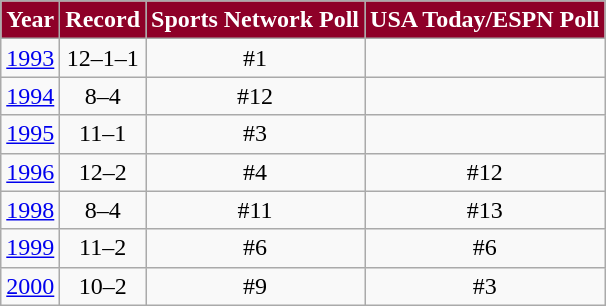<table class="wikitable" style="text-align:center">
<tr>
<th style="background:#8e0028; color:white;">Year</th>
<th style="background:#8e0028; color:white;">Record</th>
<th style="background:#8e0028; color:white;">Sports Network Poll</th>
<th style="background:#8e0028; color:white;">USA Today/ESPN Poll</th>
</tr>
<tr>
<td><a href='#'>1993</a></td>
<td>12–1–1</td>
<td>#1</td>
<td></td>
</tr>
<tr>
<td><a href='#'>1994</a></td>
<td>8–4</td>
<td>#12</td>
<td></td>
</tr>
<tr>
<td><a href='#'>1995</a></td>
<td>11–1</td>
<td>#3</td>
<td></td>
</tr>
<tr>
<td><a href='#'>1996</a></td>
<td>12–2</td>
<td>#4</td>
<td>#12</td>
</tr>
<tr>
<td><a href='#'>1998</a></td>
<td>8–4</td>
<td>#11</td>
<td>#13</td>
</tr>
<tr>
<td><a href='#'>1999</a></td>
<td>11–2</td>
<td>#6</td>
<td>#6</td>
</tr>
<tr>
<td><a href='#'>2000</a></td>
<td>10–2</td>
<td>#9</td>
<td>#3</td>
</tr>
</table>
